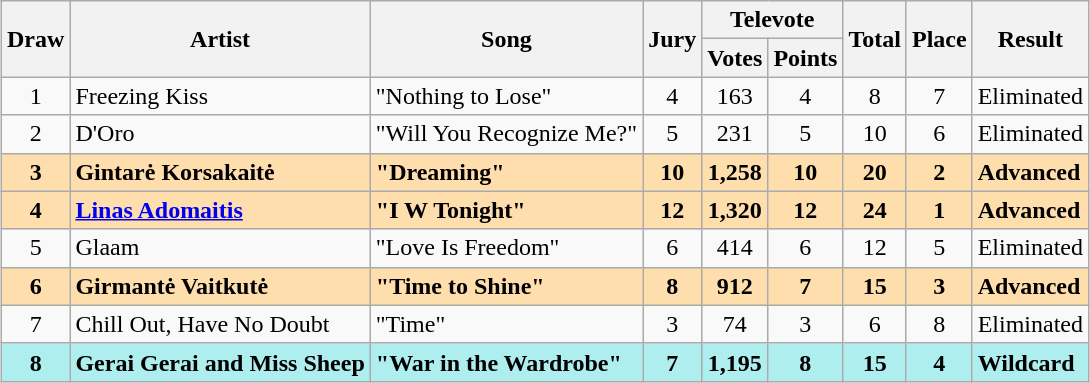<table class="sortable wikitable" style="margin: 1em auto 1em auto; text-align:center;">
<tr>
<th rowspan="2">Draw</th>
<th rowspan="2">Artist</th>
<th rowspan="2">Song</th>
<th rowspan="2">Jury</th>
<th colspan="2">Televote</th>
<th rowspan="2">Total</th>
<th rowspan="2">Place</th>
<th rowspan="2">Result</th>
</tr>
<tr>
<th>Votes</th>
<th>Points</th>
</tr>
<tr>
<td>1</td>
<td align="left">Freezing Kiss</td>
<td align="left">"Nothing to Lose"</td>
<td>4</td>
<td>163</td>
<td>4</td>
<td>8</td>
<td>7</td>
<td align="left">Eliminated</td>
</tr>
<tr>
<td>2</td>
<td align="left" data-sort-value="Doro">D'Oro</td>
<td align="left">"Will You Recognize Me?"</td>
<td>5</td>
<td>231</td>
<td>5</td>
<td>10</td>
<td>6</td>
<td align="left">Eliminated</td>
</tr>
<tr style="font-weight:bold; background:navajowhite;">
<td>3</td>
<td align="left">Gintarė Korsakaitė</td>
<td align="left">"Dreaming"</td>
<td>10</td>
<td>1,258</td>
<td>10</td>
<td>20</td>
<td>2</td>
<td align="left">Advanced</td>
</tr>
<tr style="font-weight:bold; background:navajowhite;">
<td>4</td>
<td align="left"><a href='#'>Linas Adomaitis</a></td>
<td align="left">"I W Tonight"</td>
<td>12</td>
<td>1,320</td>
<td>12</td>
<td>24</td>
<td>1</td>
<td align="left">Advanced</td>
</tr>
<tr>
<td>5</td>
<td align="left">Glaam</td>
<td align="left">"Love Is Freedom"</td>
<td>6</td>
<td>414</td>
<td>6</td>
<td>12</td>
<td>5</td>
<td align="left">Eliminated</td>
</tr>
<tr style="font-weight:bold; background:navajowhite;">
<td>6</td>
<td align="left">Girmantė Vaitkutė</td>
<td align="left">"Time to Shine"</td>
<td>8</td>
<td>912</td>
<td>7</td>
<td>15</td>
<td>3</td>
<td align="left">Advanced</td>
</tr>
<tr>
<td>7</td>
<td align="left">Chill Out, Have No Doubt</td>
<td align="left">"Time"</td>
<td>3</td>
<td>74</td>
<td>3</td>
<td>6</td>
<td>8</td>
<td align="left">Eliminated</td>
</tr>
<tr style="font-weight:bold; background:paleturquoise;">
<td>8</td>
<td align="left">Gerai Gerai and Miss Sheep</td>
<td align="left">"War in the Wardrobe"</td>
<td>7</td>
<td>1,195</td>
<td>8</td>
<td>15</td>
<td>4</td>
<td align="left">Wildcard</td>
</tr>
</table>
